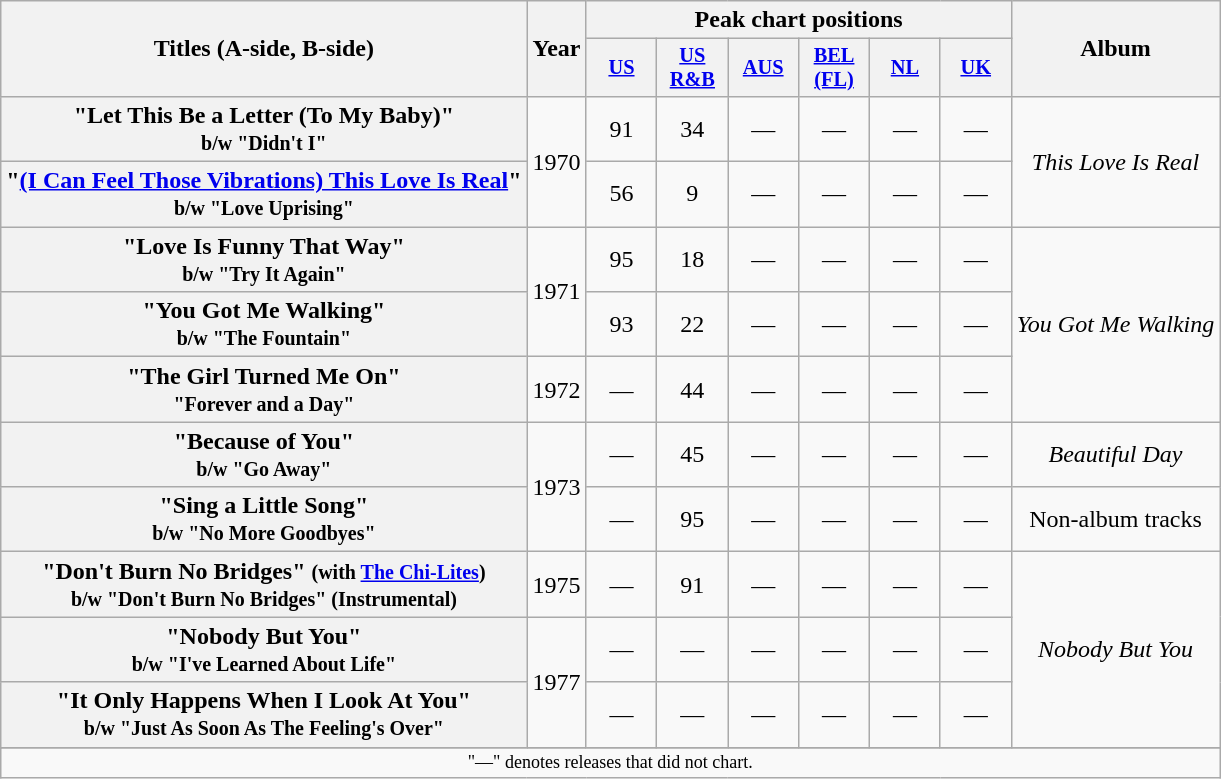<table class="wikitable plainrowheaders" style="text-align:center;">
<tr>
<th rowspan="2">Titles (A-side, B-side)</th>
<th rowspan="2">Year</th>
<th colspan="6">Peak chart positions</th>
<th rowspan="2">Album</th>
</tr>
<tr>
<th style="width:3em;font-size:85%"><a href='#'>US</a><br></th>
<th style="width:3em;font-size:85%"><a href='#'>US<br>R&B</a><br></th>
<th style="width:3em;font-size:85%"><a href='#'>AUS</a></th>
<th style="width:3em;font-size:85%"><a href='#'>BEL (FL)</a><br></th>
<th style="width:3em;font-size:85%"><a href='#'>NL</a><br></th>
<th style="width:3em;font-size:85%"><a href='#'>UK</a><br></th>
</tr>
<tr>
<th scope="row">"Let This Be a Letter (To My Baby)"<br><small>b/w "Didn't I"</small></th>
<td rowspan="2">1970</td>
<td>91</td>
<td>34</td>
<td>—</td>
<td>—</td>
<td>—</td>
<td>—</td>
<td rowspan="2"><em>This Love Is Real</em></td>
</tr>
<tr>
<th scope="row">"<a href='#'>(I Can Feel Those Vibrations) This Love Is Real</a>"<br><small>b/w "Love Uprising"</small></th>
<td>56</td>
<td>9</td>
<td>—</td>
<td>—</td>
<td>—</td>
<td>—</td>
</tr>
<tr>
<th scope="row">"Love Is Funny That Way"<br><small>b/w "Try It Again"</small></th>
<td rowspan="2">1971</td>
<td>95</td>
<td>18</td>
<td>—</td>
<td>—</td>
<td>—</td>
<td>—</td>
<td rowspan="3"><em>You Got Me Walking</em></td>
</tr>
<tr>
<th scope="row">"You Got Me Walking"<br><small>b/w "The Fountain"</small></th>
<td>93</td>
<td>22</td>
<td>—</td>
<td>—</td>
<td>—</td>
<td>—</td>
</tr>
<tr>
<th scope="row">"The Girl Turned Me On"<br><small>"Forever and a Day"</small></th>
<td>1972</td>
<td>—</td>
<td>44</td>
<td>—</td>
<td>—</td>
<td>—</td>
<td>—</td>
</tr>
<tr>
<th scope="row">"Because of You"<br><small>b/w "Go Away"</small></th>
<td rowspan="2">1973</td>
<td>—</td>
<td>45</td>
<td>—</td>
<td>—</td>
<td>—</td>
<td>—</td>
<td rowspan="1"><em>Beautiful Day</em></td>
</tr>
<tr>
<th scope="row">"Sing a Little Song"<br><small>b/w "No More Goodbyes"</small></th>
<td>—</td>
<td>95</td>
<td>—</td>
<td>—</td>
<td>—</td>
<td>—</td>
<td>Non-album tracks</td>
</tr>
<tr>
<th scope="row">"Don't Burn No Bridges" <small>(with <a href='#'>The Chi-Lites</a>)</small><br><small>b/w "Don't Burn No Bridges" (Instrumental)</small></th>
<td>1975</td>
<td>—</td>
<td>91</td>
<td>—</td>
<td>—</td>
<td>—</td>
<td>—</td>
<td rowspan="3"><em>Nobody But You</em></td>
</tr>
<tr>
<th scope="row">"Nobody But You"<br><small>b/w "I've Learned About Life"</small></th>
<td rowspan="2">1977</td>
<td>—</td>
<td>—</td>
<td>—</td>
<td>—</td>
<td>—</td>
<td>—</td>
</tr>
<tr>
<th scope="row">"It Only Happens When I Look At You"<br><small>b/w "Just As Soon As The Feeling's Over"</small></th>
<td>—</td>
<td>—</td>
<td>—</td>
<td>—</td>
<td>—</td>
<td>—</td>
</tr>
<tr>
</tr>
<tr>
<td colspan="11" style="text-align:center; font-size:9pt;">"—" denotes releases that did not chart.</td>
</tr>
</table>
